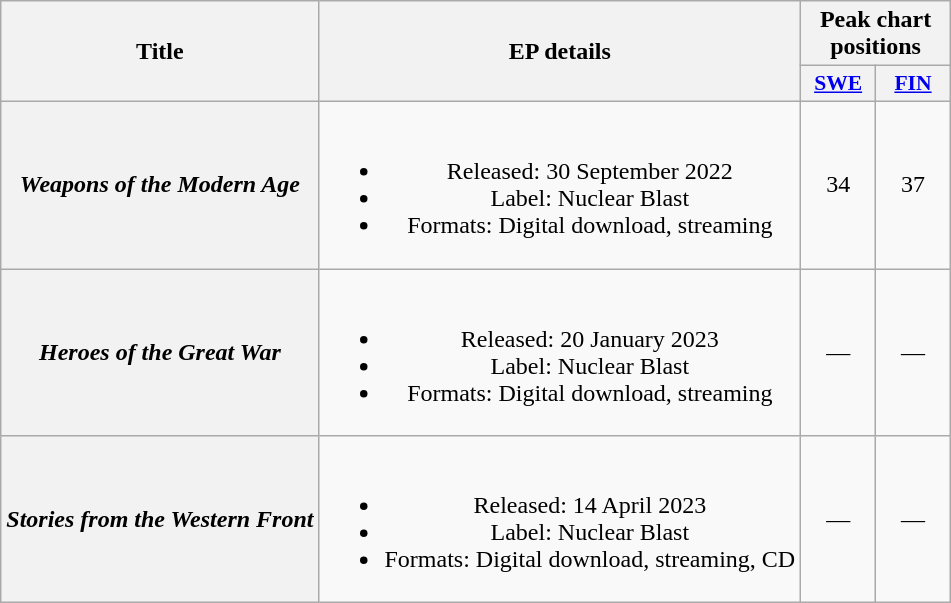<table class="wikitable plainrowheaders" style="text-align:center;">
<tr>
<th scope="col" rowspan="2">Title</th>
<th scope="col" rowspan="2">EP details</th>
<th scope="col" colspan="2">Peak chart positions</th>
</tr>
<tr>
<th scope="col" style="width:3em;font-size:90%;"><a href='#'>SWE</a><br></th>
<th scope="col" style="width:3em;font-size:90%;"><a href='#'>FIN</a><br></th>
</tr>
<tr>
<th scope="row"><em>Weapons of the Modern Age</em></th>
<td><br><ul><li>Released: 30 September 2022</li><li>Label: Nuclear Blast</li><li>Formats: Digital download, streaming</li></ul></td>
<td>34<br></td>
<td>37<br></td>
</tr>
<tr>
<th scope="row"><em>Heroes of the Great War</em></th>
<td><br><ul><li>Released: 20 January 2023</li><li>Label: Nuclear Blast</li><li>Formats: Digital download, streaming</li></ul></td>
<td>—</td>
<td>—</td>
</tr>
<tr>
<th scope="row"><em>Stories from the Western Front</em></th>
<td><br><ul><li>Released: 14 April 2023</li><li>Label: Nuclear Blast</li><li>Formats: Digital download, streaming, CD</li></ul></td>
<td>—</td>
<td>—</td>
</tr>
</table>
